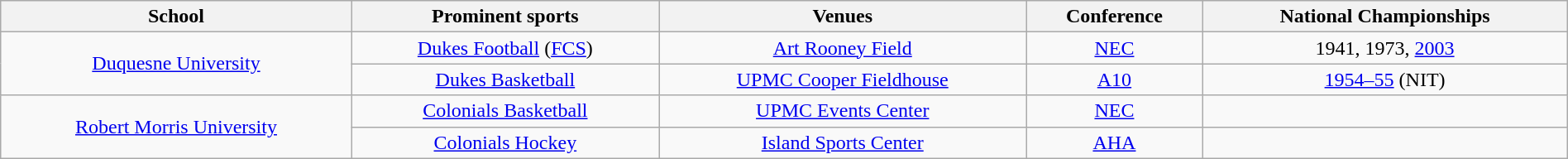<table class="wikitable" style="margin:0 auto; text-align:center; width:100%;">
<tr>
<th>School</th>
<th>Prominent sports</th>
<th>Venues</th>
<th>Conference</th>
<th>National Championships</th>
</tr>
<tr>
<td rowspan="2"><a href='#'>Duquesne University</a></td>
<td><a href='#'>Dukes Football</a> (<a href='#'>FCS</a>)</td>
<td><a href='#'>Art Rooney Field</a></td>
<td><a href='#'>NEC</a></td>
<td>1941, 1973, <a href='#'>2003</a></td>
</tr>
<tr>
<td><a href='#'>Dukes Basketball</a></td>
<td><a href='#'>UPMC Cooper Fieldhouse</a></td>
<td><a href='#'>A10</a></td>
<td><a href='#'>1954–55</a> (NIT)</td>
</tr>
<tr>
<td rowspan="2"><a href='#'>Robert Morris University</a></td>
<td><a href='#'>Colonials Basketball</a></td>
<td><a href='#'>UPMC Events Center</a></td>
<td><a href='#'>NEC</a></td>
<td></td>
</tr>
<tr>
<td><a href='#'>Colonials Hockey</a></td>
<td><a href='#'>Island Sports Center</a></td>
<td><a href='#'>AHA</a></td>
<td></td>
</tr>
</table>
